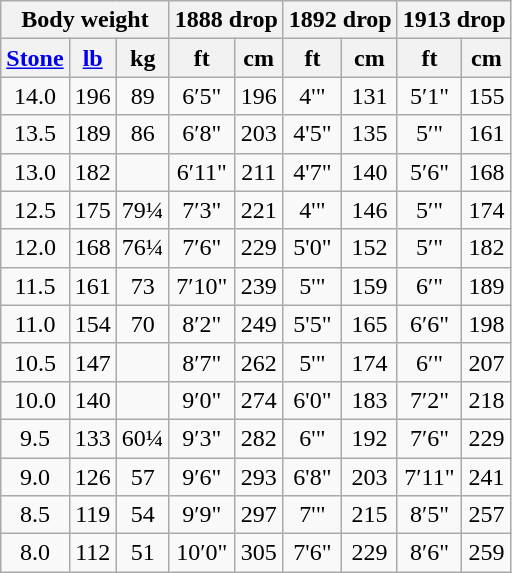<table class="wikitable" style="text-align:center">
<tr>
<th colspan=3>Body weight</th>
<th colspan=2>1888 drop</th>
<th colspan=2>1892 drop</th>
<th colspan=2>1913 drop</th>
</tr>
<tr>
<th><a href='#'>Stone</a></th>
<th><a href='#'>lb</a></th>
<th>kg</th>
<th>ft</th>
<th>cm</th>
<th>ft</th>
<th>cm</th>
<th>ft</th>
<th>cm</th>
</tr>
<tr>
<td>14.0</td>
<td>196</td>
<td>89</td>
<td>6′5"</td>
<td>196</td>
<td>4'"</td>
<td>131</td>
<td>5′1"</td>
<td>155</td>
</tr>
<tr>
<td>13.5</td>
<td>189</td>
<td>86</td>
<td>6′8"</td>
<td>203</td>
<td>4'5"</td>
<td>135</td>
<td>5′"</td>
<td>161</td>
</tr>
<tr>
<td>13.0</td>
<td>182</td>
<td></td>
<td>6′11"</td>
<td>211</td>
<td>4'7"</td>
<td>140</td>
<td>5′6"</td>
<td>168</td>
</tr>
<tr>
<td>12.5</td>
<td>175</td>
<td>79¼</td>
<td>7′3"</td>
<td>221</td>
<td>4'"</td>
<td>146</td>
<td>5′"</td>
<td>174</td>
</tr>
<tr>
<td>12.0</td>
<td>168</td>
<td>76¼</td>
<td>7′6"</td>
<td>229</td>
<td>5'0"</td>
<td>152</td>
<td>5′"</td>
<td>182</td>
</tr>
<tr>
<td>11.5</td>
<td>161</td>
<td>73</td>
<td>7′10"</td>
<td>239</td>
<td>5'"</td>
<td>159</td>
<td>6′"</td>
<td>189</td>
</tr>
<tr>
<td>11.0</td>
<td>154</td>
<td>70</td>
<td>8′2"</td>
<td>249</td>
<td>5'5"</td>
<td>165</td>
<td>6′6"</td>
<td>198</td>
</tr>
<tr>
<td>10.5</td>
<td>147</td>
<td></td>
<td>8′7"</td>
<td>262</td>
<td>5'"</td>
<td>174</td>
<td>6′"</td>
<td>207</td>
</tr>
<tr>
<td>10.0</td>
<td>140</td>
<td></td>
<td>9′0"</td>
<td>274</td>
<td>6'0"</td>
<td>183</td>
<td>7′2"</td>
<td>218</td>
</tr>
<tr>
<td>9.5</td>
<td>133</td>
<td>60¼</td>
<td>9′3"</td>
<td>282</td>
<td>6'"</td>
<td>192</td>
<td>7′6"</td>
<td>229</td>
</tr>
<tr>
<td>9.0</td>
<td>126</td>
<td>57</td>
<td>9′6"</td>
<td>293</td>
<td>6'8"</td>
<td>203</td>
<td>7′11"</td>
<td>241</td>
</tr>
<tr>
<td>8.5</td>
<td>119</td>
<td>54</td>
<td>9′9"</td>
<td>297</td>
<td>7'"</td>
<td>215</td>
<td>8′5"</td>
<td>257</td>
</tr>
<tr>
<td>8.0</td>
<td>112</td>
<td>51</td>
<td>10′0"</td>
<td>305</td>
<td>7'6"</td>
<td>229</td>
<td>8′6"</td>
<td>259</td>
</tr>
</table>
